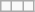<table class="wikitable">
<tr style="vertical-align:top;">
<td></td>
<td></td>
<td></td>
</tr>
</table>
